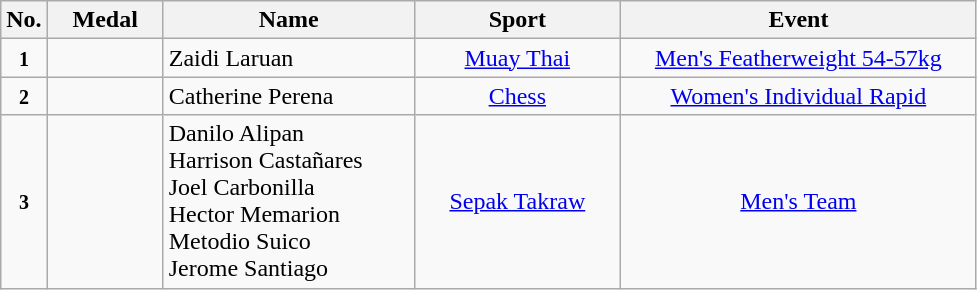<table class="wikitable" style="font-size:100%; text-align:center;">
<tr>
<th width="10">No.</th>
<th width="70">Medal</th>
<th width="160">Name</th>
<th width="130">Sport</th>
<th width="230">Event</th>
</tr>
<tr>
<td><small><strong>1</strong></small></td>
<td></td>
<td align=left>Zaidi Laruan</td>
<td> <a href='#'>Muay Thai</a></td>
<td><a href='#'>Men's Featherweight 54-57kg</a></td>
</tr>
<tr>
<td><small><strong>2</strong></small></td>
<td></td>
<td align=left>Catherine Perena</td>
<td> <a href='#'>Chess</a></td>
<td><a href='#'>Women's Individual Rapid</a></td>
</tr>
<tr>
<td><small><strong>3</strong></small></td>
<td></td>
<td align=left>Danilo Alipan<br>Harrison Castañares<br>Joel Carbonilla<br>Hector Memarion<br>Metodio Suico<br>Jerome Santiago</td>
<td> <a href='#'>Sepak Takraw</a></td>
<td><a href='#'>Men's Team</a></td>
</tr>
</table>
